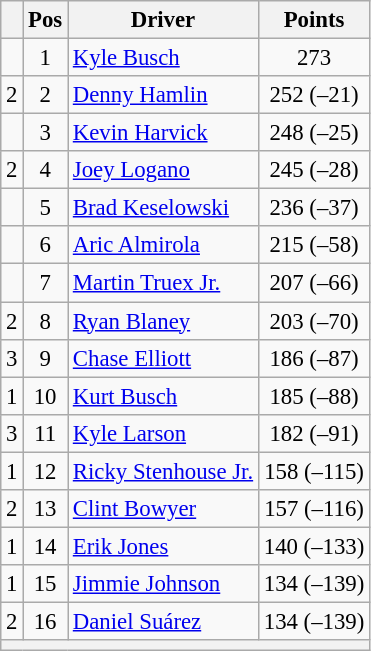<table class="wikitable" style="font-size: 95%">
<tr>
<th></th>
<th>Pos</th>
<th>Driver</th>
<th>Points</th>
</tr>
<tr>
<td align="left"></td>
<td style="text-align:center;">1</td>
<td><a href='#'>Kyle Busch</a></td>
<td style="text-align:center;">273</td>
</tr>
<tr>
<td align="left"> 2</td>
<td style="text-align:center;">2</td>
<td><a href='#'>Denny Hamlin</a></td>
<td style="text-align:center;">252 (–21)</td>
</tr>
<tr>
<td align="left"></td>
<td style="text-align:center;">3</td>
<td><a href='#'>Kevin Harvick</a></td>
<td style="text-align:center;">248 (–25)</td>
</tr>
<tr>
<td align="left"> 2</td>
<td style="text-align:center;">4</td>
<td><a href='#'>Joey Logano</a></td>
<td style="text-align:center;">245 (–28)</td>
</tr>
<tr>
<td align="left"></td>
<td style="text-align:center;">5</td>
<td><a href='#'>Brad Keselowski</a></td>
<td style="text-align:center;">236 (–37)</td>
</tr>
<tr>
<td align="left"></td>
<td style="text-align:center;">6</td>
<td><a href='#'>Aric Almirola</a></td>
<td style="text-align:center;">215 (–58)</td>
</tr>
<tr>
<td align="left"></td>
<td style="text-align:center;">7</td>
<td><a href='#'>Martin Truex Jr.</a></td>
<td style="text-align:center;">207 (–66)</td>
</tr>
<tr>
<td align="left"> 2</td>
<td style="text-align:center;">8</td>
<td><a href='#'>Ryan Blaney</a></td>
<td style="text-align:center;">203 (–70)</td>
</tr>
<tr>
<td align="left"> 3</td>
<td style="text-align:center;">9</td>
<td><a href='#'>Chase Elliott</a></td>
<td style="text-align:center;">186 (–87)</td>
</tr>
<tr>
<td align="left"> 1</td>
<td style="text-align:center;">10</td>
<td><a href='#'>Kurt Busch</a></td>
<td style="text-align:center;">185 (–88)</td>
</tr>
<tr>
<td align="left"> 3</td>
<td style="text-align:center;">11</td>
<td><a href='#'>Kyle Larson</a></td>
<td style="text-align:center;">182 (–91)</td>
</tr>
<tr>
<td align="left"> 1</td>
<td style="text-align:center;">12</td>
<td><a href='#'>Ricky Stenhouse Jr.</a></td>
<td style="text-align:center;">158 (–115)</td>
</tr>
<tr>
<td align="left"> 2</td>
<td style="text-align:center;">13</td>
<td><a href='#'>Clint Bowyer</a></td>
<td style="text-align:center;">157 (–116)</td>
</tr>
<tr>
<td align="left"> 1</td>
<td style="text-align:center;">14</td>
<td><a href='#'>Erik Jones</a></td>
<td style="text-align:center;">140 (–133)</td>
</tr>
<tr>
<td align="left"> 1</td>
<td style="text-align:center;">15</td>
<td><a href='#'>Jimmie Johnson</a></td>
<td style="text-align:center;">134 (–139)</td>
</tr>
<tr>
<td align="left"> 2</td>
<td style="text-align:center;">16</td>
<td><a href='#'>Daniel Suárez</a></td>
<td style="text-align:center;">134 (–139)</td>
</tr>
<tr class="sortbottom">
<th colspan="9"></th>
</tr>
</table>
